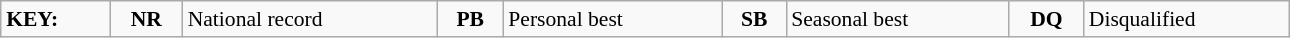<table class="wikitable" style="margin:0.5em auto; font-size:90%;position:relative;" width=68%>
<tr>
<td><strong>KEY:</strong></td>
<td align=center><strong>NR</strong></td>
<td>National record</td>
<td align=center><strong>PB</strong></td>
<td>Personal best</td>
<td align=center><strong>SB</strong></td>
<td>Seasonal best</td>
<td align=center><strong>DQ</strong></td>
<td>Disqualified</td>
</tr>
</table>
